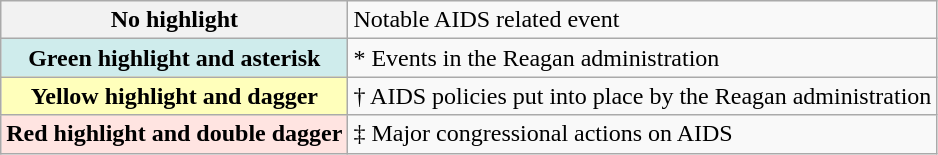<table class="wikitable">
<tr>
<th scope="row">No highlight</th>
<td>Notable AIDS related event</td>
</tr>
<tr>
<th scope="row" style="background:#cfecec;">Green highlight and asterisk</th>
<td>* Events in the Reagan administration</td>
</tr>
<tr>
<th scope="row" style="background:#ffffbb;">Yellow highlight and dagger</th>
<td>† AIDS policies put into place by the Reagan administration</td>
</tr>
<tr>
<th scope="row" style="background:#FFE4E1;">Red highlight and double dagger</th>
<td>‡ Major congressional actions on AIDS</td>
</tr>
</table>
